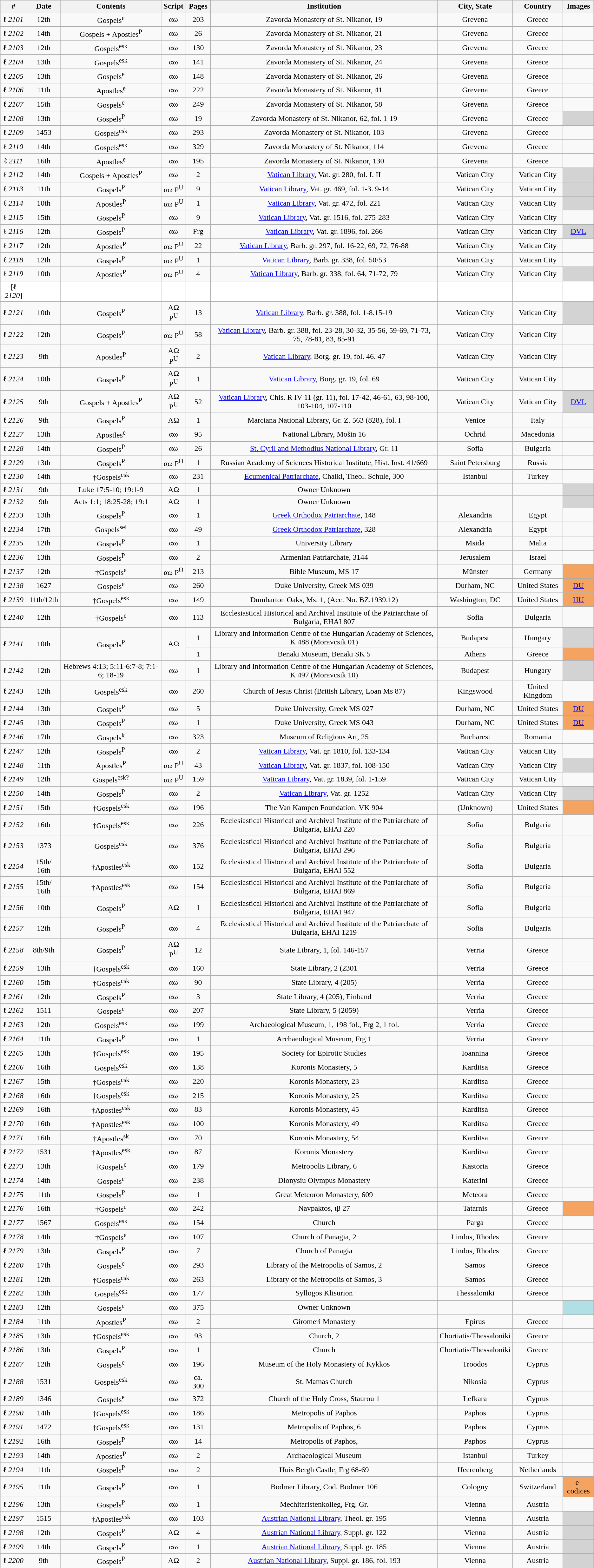<table class="wikitable sortable" style="text-align:center">
<tr>
<th>#</th>
<th>Date</th>
<th>Contents</th>
<th>Script</th>
<th>Pages</th>
<th>Institution</th>
<th>City, State</th>
<th>Country</th>
<th>Images</th>
</tr>
<tr>
<td><strong>ℓ</strong> <em>2101</em></td>
<td>12th</td>
<td>Gospels<sup>e</sup></td>
<td>αω</td>
<td>203</td>
<td>Zavorda Monastery of St. Nikanor, 19</td>
<td>Grevena</td>
<td>Greece</td>
<td></td>
</tr>
<tr>
<td><strong>ℓ</strong> <em>2102</em></td>
<td>14th</td>
<td>Gospels + Apostles<sup>P</sup></td>
<td>αω</td>
<td>26</td>
<td>Zavorda Monastery of St. Nikanor, 21</td>
<td>Grevena</td>
<td>Greece</td>
<td></td>
</tr>
<tr>
<td><strong>ℓ</strong> <em>2103</em></td>
<td>12th</td>
<td>Gospels<sup>esk</sup></td>
<td>αω</td>
<td>130</td>
<td>Zavorda Monastery of St. Nikanor, 23</td>
<td>Grevena</td>
<td>Greece</td>
<td></td>
</tr>
<tr>
<td><strong>ℓ</strong> <em>2104</em></td>
<td>13th</td>
<td>Gospels<sup>esk</sup></td>
<td>αω</td>
<td>141</td>
<td>Zavorda Monastery of St. Nikanor, 24</td>
<td>Grevena</td>
<td>Greece</td>
<td></td>
</tr>
<tr>
<td><strong>ℓ</strong> <em>2105</em></td>
<td>13th</td>
<td>Gospels<sup>e</sup></td>
<td>αω</td>
<td>148</td>
<td>Zavorda Monastery of St. Nikanor, 26</td>
<td>Grevena</td>
<td>Greece</td>
<td></td>
</tr>
<tr>
<td><strong>ℓ</strong> <em>2106</em></td>
<td>11th</td>
<td>Apostles<sup>e</sup></td>
<td>αω</td>
<td>222</td>
<td>Zavorda Monastery of St. Nikanor, 41</td>
<td>Grevena</td>
<td>Greece</td>
<td></td>
</tr>
<tr>
<td><strong>ℓ</strong> <em>2107</em></td>
<td>15th</td>
<td>Gospels<sup>e</sup></td>
<td>αω</td>
<td>249</td>
<td>Zavorda Monastery of St. Nikanor, 58</td>
<td>Grevena</td>
<td>Greece</td>
<td></td>
</tr>
<tr>
<td><strong>ℓ</strong> <em>2108</em></td>
<td>13th</td>
<td>Gospels<sup>P</sup></td>
<td>αω</td>
<td>19</td>
<td>Zavorda Monastery of St. Nikanor, 62, fol. 1-19</td>
<td>Grevena</td>
<td>Greece</td>
<td bgcolor="lightgray"></td>
</tr>
<tr>
<td><strong>ℓ</strong> <em>2109</em></td>
<td>1453</td>
<td>Gospels<sup>esk</sup></td>
<td>αω</td>
<td>293</td>
<td>Zavorda Monastery of St. Nikanor, 103</td>
<td>Grevena</td>
<td>Greece</td>
<td></td>
</tr>
<tr>
<td><strong>ℓ</strong> <em>2110</em></td>
<td>14th</td>
<td>Gospels<sup>esk</sup></td>
<td>αω</td>
<td>329</td>
<td>Zavorda Monastery of St. Nikanor, 114</td>
<td>Grevena</td>
<td>Greece</td>
<td></td>
</tr>
<tr>
<td><strong>ℓ</strong> <em>2111</em></td>
<td>16th</td>
<td>Apostles<sup>e</sup></td>
<td>αω</td>
<td>195</td>
<td>Zavorda Monastery of St. Nikanor, 130</td>
<td>Grevena</td>
<td>Greece</td>
<td></td>
</tr>
<tr>
<td><strong>ℓ</strong> <em>2112</em></td>
<td>14th</td>
<td>Gospels + Apostles<sup>P</sup></td>
<td>αω</td>
<td>2</td>
<td><a href='#'>Vatican Library</a>, Vat. gr. 280, fol. I. II</td>
<td>Vatican City</td>
<td>Vatican City</td>
<td bgcolor="lightgray"></td>
</tr>
<tr>
<td><strong>ℓ</strong> <em>2113</em></td>
<td>11th</td>
<td>Gospels<sup>P</sup></td>
<td>αω P<sup>U</sup></td>
<td>9</td>
<td><a href='#'>Vatican Library</a>, Vat. gr. 469, fol. 1-3. 9-14</td>
<td>Vatican City</td>
<td>Vatican City</td>
<td bgcolor="lightgray"></td>
</tr>
<tr>
<td><strong>ℓ</strong> <em>2114</em></td>
<td>10th</td>
<td>Apostles<sup>P</sup></td>
<td>αω P<sup>U</sup></td>
<td>1</td>
<td><a href='#'>Vatican Library</a>, Vat. gr. 472, fol. 221</td>
<td>Vatican City</td>
<td>Vatican City</td>
<td bgcolor="lightgray"></td>
</tr>
<tr>
<td><strong>ℓ</strong> <em>2115</em></td>
<td>15th</td>
<td>Gospels<sup>P</sup></td>
<td>αω</td>
<td>9</td>
<td><a href='#'>Vatican Library</a>, Vat. gr. 1516, fol. 275-283</td>
<td>Vatican City</td>
<td>Vatican City</td>
<td></td>
</tr>
<tr>
<td><strong>ℓ</strong> <em>2116</em></td>
<td>12th</td>
<td>Gospels<sup>P</sup></td>
<td>αω</td>
<td>Frg</td>
<td><a href='#'>Vatican Library</a>, Vat. gr. 1896, fol. 266</td>
<td>Vatican City</td>
<td>Vatican City</td>
<td bgcolor="lightgray"><a href='#'>DVL</a></td>
</tr>
<tr>
<td><strong>ℓ</strong> <em>2117</em></td>
<td>12th</td>
<td>Apostles<sup>P</sup></td>
<td>αω P<sup>U</sup></td>
<td>22</td>
<td><a href='#'>Vatican Library</a>, Barb. gr. 297, fol. 16-22, 69, 72, 76-88</td>
<td>Vatican City</td>
<td>Vatican City</td>
<td></td>
</tr>
<tr>
<td><strong>ℓ</strong> <em>2118</em></td>
<td>12th</td>
<td>Gospels<sup>P</sup></td>
<td>αω P<sup>U</sup></td>
<td>1</td>
<td><a href='#'>Vatican Library</a>, Barb. gr. 338, fol. 50/53</td>
<td>Vatican City</td>
<td>Vatican City</td>
<td></td>
</tr>
<tr>
<td><strong>ℓ</strong> <em>2119</em></td>
<td>10th</td>
<td>Apostles<sup>P</sup></td>
<td>αω P<sup>U</sup></td>
<td>4</td>
<td><a href='#'>Vatican Library</a>, Barb. gr. 338, fol. 64, 71-72, 79</td>
<td>Vatican City</td>
<td>Vatican City</td>
<td bgcolor="lightgray"></td>
</tr>
<tr bgcolor='white'|>
<td>[<strong>ℓ</strong> <em>2120</em>]</td>
<td></td>
<td></td>
<td></td>
<td></td>
<td></td>
<td></td>
<td></td>
<td></td>
</tr>
<tr>
<td><strong>ℓ</strong> <em>2121</em></td>
<td>10th</td>
<td>Gospels<sup>P</sup></td>
<td>ΑΩ P<sup>U</sup></td>
<td>13</td>
<td><a href='#'>Vatican Library</a>, Barb. gr. 388, fol. 1-8.15-19</td>
<td>Vatican City</td>
<td>Vatican City</td>
<td bgcolor="lightgray"></td>
</tr>
<tr>
<td><strong>ℓ</strong> <em>2122</em></td>
<td>12th</td>
<td>Gospels<sup>P</sup></td>
<td>αω P<sup>U</sup></td>
<td>58</td>
<td><a href='#'>Vatican Library</a>, Barb. gr. 388, fol. 23-28, 30-32, 35-56, 59-69, 71-73, 75, 78-81, 83, 85-91</td>
<td>Vatican City</td>
<td>Vatican City</td>
<td></td>
</tr>
<tr>
<td><strong>ℓ</strong> <em>2123</em></td>
<td>9th</td>
<td>Apostles<sup>P</sup></td>
<td>ΑΩ P<sup>U</sup></td>
<td>2</td>
<td><a href='#'>Vatican Library</a>, Borg. gr. 19, fol. 46. 47</td>
<td>Vatican City</td>
<td>Vatican City</td>
<td></td>
</tr>
<tr>
<td><strong>ℓ</strong> <em>2124</em></td>
<td>10th</td>
<td>Gospels<sup>P</sup></td>
<td>ΑΩ P<sup>U</sup></td>
<td>1</td>
<td><a href='#'>Vatican Library</a>, Borg. gr. 19, fol. 69</td>
<td>Vatican City</td>
<td>Vatican City</td>
<td></td>
</tr>
<tr>
<td><strong>ℓ</strong> <em>2125</em></td>
<td>9th</td>
<td>Gospels + Apostles<sup>P</sup></td>
<td>ΑΩ P<sup>U</sup></td>
<td>52</td>
<td><a href='#'>Vatican Library</a>, Chis. R IV 11 (gr. 11), fol. 17-42, 46-61, 63, 98-100, 103-104, 107-110</td>
<td>Vatican City</td>
<td>Vatican City</td>
<td bgcolor="lightgray"><a href='#'>DVL</a></td>
</tr>
<tr>
<td><strong>ℓ</strong> <em>2126</em></td>
<td>9th</td>
<td>Gospels<sup>P</sup></td>
<td>ΑΩ</td>
<td>1</td>
<td>Marciana National Library, Gr. Z. 563 (828), fol. I</td>
<td>Venice</td>
<td>Italy</td>
<td></td>
</tr>
<tr>
<td><strong>ℓ</strong> <em>2127</em></td>
<td>13th</td>
<td>Apostles<sup>e</sup></td>
<td>αω</td>
<td>95</td>
<td>National Library, Mošin 16</td>
<td>Ochrid</td>
<td>Macedonia</td>
<td></td>
</tr>
<tr>
<td><strong>ℓ</strong> <em>2128</em></td>
<td>14th</td>
<td>Gospels<sup>P</sup></td>
<td>αω</td>
<td>26</td>
<td><a href='#'>St. Cyril and Methodius National Library</a>, Gr. 11</td>
<td>Sofia</td>
<td>Bulgaria</td>
<td></td>
</tr>
<tr>
<td><strong>ℓ</strong> <em>2129</em></td>
<td>13th</td>
<td>Gospels<sup>P</sup></td>
<td>αω P<sup>O</sup></td>
<td>1</td>
<td>Russian Academy of Sciences Historical Institute, Hist. Inst. 41/669</td>
<td>Saint Petersburg</td>
<td>Russia</td>
<td></td>
</tr>
<tr>
<td><strong>ℓ</strong> <em>2130</em></td>
<td>14th</td>
<td>†Gospels<sup>esk</sup></td>
<td>αω</td>
<td>231</td>
<td><a href='#'>Ecumenical Patriarchate</a>, Chalki, Theol. Schule, 300</td>
<td>Istanbul</td>
<td>Turkey</td>
<td></td>
</tr>
<tr>
<td><strong>ℓ</strong> <em>2131</em></td>
<td>9th</td>
<td>Luke 17:5-10; 19:1-9</td>
<td>ΑΩ</td>
<td>1</td>
<td>Owner Unknown</td>
<td></td>
<td></td>
<td bgcolor="lightgray"></td>
</tr>
<tr>
<td><strong>ℓ</strong> <em>2132</em></td>
<td>9th</td>
<td>Acts 1:1; 18:25-28; 19:1</td>
<td>ΑΩ</td>
<td>1</td>
<td>Owner Unknown</td>
<td></td>
<td></td>
<td bgcolor="lightgray"></td>
</tr>
<tr>
<td><strong>ℓ</strong> <em>2133</em></td>
<td>13th</td>
<td>Gospels<sup>P</sup></td>
<td>αω</td>
<td>1</td>
<td><a href='#'>Greek Orthodox Patriarchate</a>, 148</td>
<td>Alexandria</td>
<td>Egypt</td>
<td></td>
</tr>
<tr>
<td><strong>ℓ</strong> <em>2134</em></td>
<td>17th</td>
<td>Gospels<sup>sel</sup></td>
<td>αω</td>
<td>49</td>
<td><a href='#'>Greek Orthodox Patriarchate</a>, 328</td>
<td>Alexandria</td>
<td>Egypt</td>
<td></td>
</tr>
<tr>
<td><strong>ℓ</strong> <em>2135</em></td>
<td>12th</td>
<td>Gospels<sup>P</sup></td>
<td>αω</td>
<td>1</td>
<td>University Library</td>
<td>Msida</td>
<td>Malta</td>
<td></td>
</tr>
<tr>
<td><strong>ℓ</strong> <em>2136</em></td>
<td>13th</td>
<td>Gospels<sup>P</sup></td>
<td>αω</td>
<td>2</td>
<td>Armenian Patriarchate, 3144</td>
<td>Jerusalem</td>
<td>Israel</td>
<td></td>
</tr>
<tr>
<td><strong>ℓ</strong> <em>2137</em></td>
<td>12th</td>
<td>†Gospels<sup>e</sup></td>
<td>αω P<sup>O</sup></td>
<td>213</td>
<td>Bible Museum, MS 17</td>
<td>Münster</td>
<td>Germany</td>
<td bgcolor="sandybrown"></td>
</tr>
<tr>
<td><strong>ℓ</strong> <em>2138</em></td>
<td>1627</td>
<td>Gospels<sup>e</sup></td>
<td>αω</td>
<td>260</td>
<td>Duke University, Greek MS 039</td>
<td>Durham, NC</td>
<td>United States</td>
<td bgcolor="sandybrown"><a href='#'>DU</a></td>
</tr>
<tr>
<td><strong>ℓ</strong> <em>2139</em></td>
<td>11th/12th</td>
<td>†Gospels<sup>esk</sup></td>
<td>αω</td>
<td>149</td>
<td>Dumbarton Oaks, Ms. 1, (Acc. No. BZ.1939.12)</td>
<td>Washington, DC</td>
<td>United States</td>
<td bgcolor="sandybrown"><a href='#'>HU</a></td>
</tr>
<tr>
<td><strong>ℓ</strong> <em>2140</em></td>
<td>12th</td>
<td>†Gospels<sup>e</sup></td>
<td>αω</td>
<td>113</td>
<td>Ecclesiastical Historical and Archival Institute of the Patriarchate of Bulgaria, EHAI 807</td>
<td>Sofia</td>
<td>Bulgaria</td>
<td></td>
</tr>
<tr>
<td rowspan=2><strong>ℓ</strong> <em>2141</em></td>
<td rowspan=2>10th</td>
<td rowspan=2>Gospels<sup>P</sup></td>
<td rowspan=2>ΑΩ</td>
<td>1</td>
<td>Library and Information Centre of the Hungarian Academy of Sciences, K 488 (Moravcsik 01)</td>
<td>Budapest</td>
<td>Hungary</td>
<td bgcolor="lightgray"></td>
</tr>
<tr>
<td>1</td>
<td>Benaki Museum, Benaki SK 5</td>
<td>Athens</td>
<td>Greece</td>
<td bgcolor="sandybrown"></td>
</tr>
<tr>
<td><strong>ℓ</strong> <em>2142</em></td>
<td>12th</td>
<td>Hebrews 4:13; 5:11-6:7-8; 7:1-6; 18-19</td>
<td>αω</td>
<td>1</td>
<td>Library and Information Centre of the Hungarian Academy of Sciences, K 497 (Moravcsik 10)</td>
<td>Budapest</td>
<td>Hungary</td>
<td bgcolor="lightgray"></td>
</tr>
<tr>
<td><strong>ℓ</strong> <em>2143</em></td>
<td>12th</td>
<td>Gospels<sup>esk</sup></td>
<td>αω</td>
<td>260</td>
<td>Church of Jesus Christ (British Library, Loan Ms 87)</td>
<td>Kingswood</td>
<td>United Kingdom</td>
<td></td>
</tr>
<tr>
<td><strong>ℓ</strong> <em>2144</em></td>
<td>13th</td>
<td>Gospels<sup>P</sup></td>
<td>αω</td>
<td>5</td>
<td>Duke University, Greek MS 027</td>
<td>Durham, NC</td>
<td>United States</td>
<td bgcolor="sandybrown"><a href='#'>DU</a></td>
</tr>
<tr>
<td><strong>ℓ</strong> <em>2145</em></td>
<td>13th</td>
<td>Gospels<sup>P</sup></td>
<td>αω</td>
<td>1</td>
<td>Duke University, Greek MS 043</td>
<td>Durham, NC</td>
<td>United States</td>
<td bgcolor="sandybrown"><a href='#'>DU</a></td>
</tr>
<tr>
<td><strong>ℓ</strong> <em>2146</em></td>
<td>17th</td>
<td>Gospels<sup>k</sup></td>
<td>αω</td>
<td>323</td>
<td>Museum of Religious Art, 25</td>
<td>Bucharest</td>
<td>Romania</td>
<td></td>
</tr>
<tr>
<td><strong>ℓ</strong> <em>2147</em></td>
<td>12th</td>
<td>Gospels<sup>P</sup></td>
<td>αω</td>
<td>2</td>
<td><a href='#'>Vatican Library</a>, Vat. gr. 1810, fol. 133-134</td>
<td>Vatican City</td>
<td>Vatican City</td>
<td></td>
</tr>
<tr>
<td><strong>ℓ</strong> <em>2148</em></td>
<td>11th</td>
<td>Apostles<sup>P</sup></td>
<td>αω P<sup>U</sup></td>
<td>43</td>
<td><a href='#'>Vatican Library</a>, Vat. gr. 1837, fol. 108-150</td>
<td>Vatican City</td>
<td>Vatican City</td>
<td bgcolor="lightgray"></td>
</tr>
<tr>
<td><strong>ℓ</strong> <em>2149</em></td>
<td>12th</td>
<td>Gospels<sup>esk?</sup></td>
<td>αω P<sup>U</sup></td>
<td>159</td>
<td><a href='#'>Vatican Library</a>, Vat. gr. 1839, fol. 1-159</td>
<td>Vatican City</td>
<td>Vatican City</td>
<td></td>
</tr>
<tr>
<td><strong>ℓ</strong> <em>2150</em></td>
<td>14th</td>
<td>Gospels<sup>P</sup></td>
<td>αω</td>
<td>2</td>
<td><a href='#'>Vatican Library</a>, Vat. gr. 1252</td>
<td>Vatican City</td>
<td>Vatican City</td>
<td bgcolor="lightgray"></td>
</tr>
<tr>
<td><strong>ℓ</strong> <em>2151</em></td>
<td>15th</td>
<td>†Gospels<sup>esk</sup></td>
<td>αω</td>
<td>196</td>
<td>The Van Kampen Foundation, VK 904</td>
<td>(Unknown)</td>
<td>United States</td>
<td bgcolor="sandybrown"></td>
</tr>
<tr>
<td><strong>ℓ</strong> <em>2152</em></td>
<td>16th</td>
<td>†Gospels<sup>esk</sup></td>
<td>αω</td>
<td>226</td>
<td>Ecclesiastical Historical and Archival Institute of the Patriarchate of Bulgaria, EHAI 220</td>
<td>Sofia</td>
<td>Bulgaria</td>
<td></td>
</tr>
<tr>
<td><strong>ℓ</strong> <em>2153</em></td>
<td>1373</td>
<td>Gospels<sup>esk</sup></td>
<td>αω</td>
<td>376</td>
<td>Ecclesiastical Historical and Archival Institute of the Patriarchate of Bulgaria, EHAI 296</td>
<td>Sofia</td>
<td>Bulgaria</td>
<td></td>
</tr>
<tr>
<td><strong>ℓ</strong> <em>2154</em></td>
<td>15th/ 16th</td>
<td>†Apostles<sup>esk</sup></td>
<td>αω</td>
<td>152</td>
<td>Ecclesiastical Historical and Archival Institute of the Patriarchate of Bulgaria, EHAI 552</td>
<td>Sofia</td>
<td>Bulgaria</td>
<td></td>
</tr>
<tr>
<td><strong>ℓ</strong> <em>2155</em></td>
<td>15th/ 16th</td>
<td>†Apostles<sup>esk</sup></td>
<td>αω</td>
<td>154</td>
<td>Ecclesiastical Historical and Archival Institute of the Patriarchate of Bulgaria, EHAI 869</td>
<td>Sofia</td>
<td>Bulgaria</td>
<td></td>
</tr>
<tr>
<td><strong>ℓ</strong> <em>2156</em></td>
<td>10th</td>
<td>Gospels<sup>P</sup></td>
<td>ΑΩ</td>
<td>1</td>
<td>Ecclesiastical Historical and Archival Institute of the Patriarchate of Bulgaria, EHAI 947</td>
<td>Sofia</td>
<td>Bulgaria</td>
<td></td>
</tr>
<tr>
<td><strong>ℓ</strong> <em>2157</em></td>
<td>12th</td>
<td>Gospels<sup>P</sup></td>
<td>αω</td>
<td>4</td>
<td>Ecclesiastical Historical and Archival Institute of the Patriarchate of Bulgaria, EHAI 1219</td>
<td>Sofia</td>
<td>Bulgaria</td>
<td></td>
</tr>
<tr>
<td><strong>ℓ</strong> <em>2158</em></td>
<td>8th/9th</td>
<td>Gospels<sup>P</sup></td>
<td>ΑΩ P<sup>U</sup></td>
<td>12</td>
<td>State Library, 1, fol. 146-157</td>
<td>Verria</td>
<td>Greece</td>
<td></td>
</tr>
<tr>
<td><strong>ℓ</strong> <em>2159</em></td>
<td>13th</td>
<td>†Gospels<sup>esk</sup></td>
<td>αω</td>
<td>160</td>
<td>State Library, 2 (2301</td>
<td>Verria</td>
<td>Greece</td>
<td></td>
</tr>
<tr>
<td><strong>ℓ</strong> <em>2160</em></td>
<td>15th</td>
<td>†Gospels<sup>esk</sup></td>
<td>αω</td>
<td>90</td>
<td>State Library, 4 (205)</td>
<td>Verria</td>
<td>Greece</td>
<td></td>
</tr>
<tr>
<td><strong>ℓ</strong> <em>2161</em></td>
<td>12th</td>
<td>Gospels<sup>P</sup></td>
<td>αω</td>
<td>3</td>
<td>State Library, 4 (205), Einband</td>
<td>Verria</td>
<td>Greece</td>
<td></td>
</tr>
<tr>
<td><strong>ℓ</strong> <em>2162</em></td>
<td>1511</td>
<td>Gospels<sup>e</sup></td>
<td>αω</td>
<td>207</td>
<td>State Library, 5 (2059)</td>
<td>Verria</td>
<td>Greece</td>
<td></td>
</tr>
<tr>
<td><strong>ℓ</strong> <em>2163</em></td>
<td>12th</td>
<td>Gospels<sup>esk</sup></td>
<td>αω</td>
<td>199</td>
<td>Archaeological Museum, 1, 198 fol., Frg 2, 1 fol.</td>
<td>Verria</td>
<td>Greece</td>
<td></td>
</tr>
<tr>
<td><strong>ℓ</strong> <em>2164</em></td>
<td>11th</td>
<td>Gospels<sup>P</sup></td>
<td>αω</td>
<td>1</td>
<td>Archaeological Museum, Frg 1</td>
<td>Verria</td>
<td>Greece</td>
<td></td>
</tr>
<tr>
<td><strong>ℓ</strong> <em>2165</em></td>
<td>13th</td>
<td>†Gospels<sup>esk</sup></td>
<td>αω</td>
<td>195</td>
<td>Society for Epirotic Studies</td>
<td>Ioannina</td>
<td>Greece</td>
<td></td>
</tr>
<tr>
<td><strong>ℓ</strong> <em>2166</em></td>
<td>16th</td>
<td>Gospels<sup>esk</sup></td>
<td>αω</td>
<td>138</td>
<td>Koronis Monastery, 5</td>
<td>Karditsa</td>
<td>Greece</td>
<td></td>
</tr>
<tr>
<td><strong>ℓ</strong> <em>2167</em></td>
<td>15th</td>
<td>†Gospels<sup>esk</sup></td>
<td>αω</td>
<td>220</td>
<td>Koronis Monastery, 23</td>
<td>Karditsa</td>
<td>Greece</td>
<td></td>
</tr>
<tr>
<td><strong>ℓ</strong> <em>2168</em></td>
<td>16th</td>
<td>†Gospels<sup>esk</sup></td>
<td>αω</td>
<td>215</td>
<td>Koronis Monastery, 25</td>
<td>Karditsa</td>
<td>Greece</td>
<td></td>
</tr>
<tr>
<td><strong>ℓ</strong> <em>2169</em></td>
<td>16th</td>
<td>†Apostles<sup>esk</sup></td>
<td>αω</td>
<td>83</td>
<td>Koronis Monastery, 45</td>
<td>Karditsa</td>
<td>Greece</td>
<td></td>
</tr>
<tr>
<td><strong>ℓ</strong> <em>2170</em></td>
<td>16th</td>
<td>†Apostles<sup>esk</sup></td>
<td>αω</td>
<td>100</td>
<td>Koronis Monastery, 49</td>
<td>Karditsa</td>
<td>Greece</td>
<td></td>
</tr>
<tr>
<td><strong>ℓ</strong> <em>2171</em></td>
<td>16th</td>
<td>†Apostles<sup>sk</sup></td>
<td>αω</td>
<td>70</td>
<td>Koronis Monastery, 54</td>
<td>Karditsa</td>
<td>Greece</td>
<td></td>
</tr>
<tr>
<td><strong>ℓ</strong> <em>2172</em></td>
<td>1531</td>
<td>†Apostles<sup>esk</sup></td>
<td>αω</td>
<td>87</td>
<td>Koronis Monastery</td>
<td>Karditsa</td>
<td>Greece</td>
<td></td>
</tr>
<tr>
<td><strong>ℓ</strong> <em>2173</em></td>
<td>13th</td>
<td>†Gospels<sup>e</sup></td>
<td>αω</td>
<td>179</td>
<td>Metropolis Library, 6</td>
<td>Kastoria</td>
<td>Greece</td>
<td></td>
</tr>
<tr>
<td><strong>ℓ</strong> <em>2174</em></td>
<td>14th</td>
<td>Gospels<sup>e</sup></td>
<td>αω</td>
<td>238</td>
<td>Dionysiu Olympus Monastery</td>
<td>Katerini</td>
<td>Greece</td>
<td></td>
</tr>
<tr>
<td><strong>ℓ</strong> <em>2175</em></td>
<td>11th</td>
<td>Gospels<sup>P</sup></td>
<td>αω</td>
<td>1</td>
<td>Great Meteoron Monastery, 609</td>
<td>Meteora</td>
<td>Greece</td>
<td></td>
</tr>
<tr>
<td><strong>ℓ</strong> <em>2176</em></td>
<td>16th</td>
<td>†Gospels<sup>e</sup></td>
<td>αω</td>
<td>242</td>
<td>Navpaktos, ιβ 27</td>
<td>Tatarnis</td>
<td>Greece</td>
<td bgcolor="sandybrown"></td>
</tr>
<tr>
<td><strong>ℓ</strong> <em>2177</em></td>
<td>1567</td>
<td>Gospels<sup>esk</sup></td>
<td>αω</td>
<td>154</td>
<td>Church</td>
<td>Parga</td>
<td>Greece</td>
<td></td>
</tr>
<tr>
<td><strong>ℓ</strong> <em>2178</em></td>
<td>14th</td>
<td>†Gospels<sup>e</sup></td>
<td>αω</td>
<td>107</td>
<td>Church of Panagia, 2</td>
<td>Lindos, Rhodes</td>
<td>Greece</td>
<td></td>
</tr>
<tr>
<td><strong>ℓ</strong> <em>2179</em></td>
<td>13th</td>
<td>Gospels<sup>P</sup></td>
<td>αω</td>
<td>7</td>
<td>Church of Panagia</td>
<td>Lindos, Rhodes</td>
<td>Greece</td>
<td></td>
</tr>
<tr>
<td><strong>ℓ</strong> <em>2180</em></td>
<td>17th</td>
<td>Gospels<sup>e</sup></td>
<td>αω</td>
<td>293</td>
<td>Library of the Metropolis of Samos, 2</td>
<td>Samos</td>
<td>Greece</td>
<td></td>
</tr>
<tr>
<td><strong>ℓ</strong> <em>2181</em></td>
<td>12th</td>
<td>†Gospels<sup>esk</sup></td>
<td>αω</td>
<td>263</td>
<td>Library of the Metropolis of Samos, 3</td>
<td>Samos</td>
<td>Greece</td>
<td></td>
</tr>
<tr>
<td><strong>ℓ</strong> <em>2182</em></td>
<td>13th</td>
<td>Gospels<sup>esk</sup></td>
<td>αω</td>
<td>177</td>
<td>Syllogos Klisurion</td>
<td>Thessaloniki</td>
<td>Greece</td>
<td></td>
</tr>
<tr>
<td><strong>ℓ</strong> <em>2183</em></td>
<td>12th</td>
<td>Gospels<sup>e</sup></td>
<td>αω</td>
<td>375</td>
<td>Owner Unknown</td>
<td></td>
<td></td>
<td bgcolor="powderblue"></td>
</tr>
<tr>
<td><strong>ℓ</strong> <em>2184</em></td>
<td>11th</td>
<td>Apostles<sup>P</sup></td>
<td>αω</td>
<td>2</td>
<td>Giromeri Monastery</td>
<td>Epirus</td>
<td>Greece</td>
<td></td>
</tr>
<tr>
<td><strong>ℓ</strong> <em>2185</em></td>
<td>13th</td>
<td>†Gospels<sup>esk</sup></td>
<td>αω</td>
<td>93</td>
<td>Church, 2</td>
<td>Chortiatis/Thessaloniki</td>
<td>Greece</td>
<td></td>
</tr>
<tr>
<td><strong>ℓ</strong> <em>2186</em></td>
<td>13th</td>
<td>Gospels<sup>P</sup></td>
<td>αω</td>
<td>1</td>
<td>Church</td>
<td>Chortiatis/Thessaloniki</td>
<td>Greece</td>
<td></td>
</tr>
<tr>
<td><strong>ℓ</strong> <em>2187</em></td>
<td>12th</td>
<td>Gospels<sup>e</sup></td>
<td>αω</td>
<td>196</td>
<td>Museum of the Holy Monastery of Kykkos</td>
<td>Troodos</td>
<td>Cyprus</td>
<td></td>
</tr>
<tr>
<td><strong>ℓ</strong> <em>2188</em></td>
<td>1531</td>
<td>Gospels<sup>esk</sup></td>
<td>αω</td>
<td>ca. 300</td>
<td>St. Mamas Church</td>
<td>Nikosia</td>
<td>Cyprus</td>
<td></td>
</tr>
<tr>
<td><strong>ℓ</strong> <em>2189</em></td>
<td>1346</td>
<td>Gospels<sup>e</sup></td>
<td>αω</td>
<td>372</td>
<td>Church of the Holy Cross, Staurou 1</td>
<td>Lefkara</td>
<td>Cyprus</td>
<td></td>
</tr>
<tr>
<td><strong>ℓ</strong> <em>2190</em></td>
<td>14th</td>
<td>†Gospels<sup>esk</sup></td>
<td>αω</td>
<td>186</td>
<td>Metropolis of Paphos</td>
<td>Paphos</td>
<td>Cyprus</td>
<td></td>
</tr>
<tr>
<td><strong>ℓ</strong> <em>2191</em></td>
<td>1472</td>
<td>†Gospels<sup>esk</sup></td>
<td>αω</td>
<td>131</td>
<td>Metropolis of Paphos, 6</td>
<td>Paphos</td>
<td>Cyprus</td>
<td></td>
</tr>
<tr>
<td><strong>ℓ</strong> <em>2192</em></td>
<td>16th</td>
<td>Gospels<sup>P</sup></td>
<td>αω</td>
<td>14</td>
<td>Metropolis of Paphos,</td>
<td>Paphos</td>
<td>Cyprus</td>
<td></td>
</tr>
<tr>
<td><strong>ℓ</strong> <em>2193</em></td>
<td>14th</td>
<td>Apostles<sup>P</sup></td>
<td>αω</td>
<td>2</td>
<td>Archaeological Museum</td>
<td>Istanbul</td>
<td>Turkey</td>
<td></td>
</tr>
<tr>
<td><strong>ℓ</strong> <em>2194</em></td>
<td>11th</td>
<td>Gospels<sup>P</sup></td>
<td>αω</td>
<td>2</td>
<td>Huis Bergh Castle, Frg 68-69</td>
<td>Heerenberg</td>
<td>Netherlands</td>
<td></td>
</tr>
<tr>
<td><strong>ℓ</strong> <em>2195</em></td>
<td>11th</td>
<td>Gospels<sup>P</sup></td>
<td>αω</td>
<td>1</td>
<td>Bodmer Library, Cod. Bodmer 106</td>
<td>Cologny</td>
<td>Switzerland</td>
<td bgcolor="sandybrown">e-codices</td>
</tr>
<tr>
<td><strong>ℓ</strong> <em>2196</em></td>
<td>13th</td>
<td>Gospels<sup>P</sup></td>
<td>αω</td>
<td>1</td>
<td>Mechitaristenkolleg, Frg. Gr.</td>
<td>Vienna</td>
<td>Austria</td>
<td></td>
</tr>
<tr>
<td><strong>ℓ</strong> <em>2197</em></td>
<td>1515</td>
<td>†Apostles<sup>esk</sup></td>
<td>αω</td>
<td>103</td>
<td><a href='#'>Austrian National Library</a>, Theol. gr. 195</td>
<td>Vienna</td>
<td>Austria</td>
<td bgcolor="lightgray"></td>
</tr>
<tr>
<td><strong>ℓ</strong> <em>2198</em></td>
<td>12th</td>
<td>Gospels<sup>P</sup></td>
<td>ΑΩ</td>
<td>4</td>
<td><a href='#'>Austrian National Library</a>, Suppl. gr. 122</td>
<td>Vienna</td>
<td>Austria</td>
<td bgcolor="lightgray"></td>
</tr>
<tr>
<td><strong>ℓ</strong> <em>2199</em></td>
<td>14th</td>
<td>Gospels<sup>P</sup></td>
<td>αω</td>
<td>1</td>
<td><a href='#'>Austrian National Library</a>, Suppl. gr. 185</td>
<td>Vienna</td>
<td>Austria</td>
<td bgcolor="lightgray"></td>
</tr>
<tr>
<td><strong>ℓ</strong> <em>2200</em></td>
<td>9th</td>
<td>Gospels<sup>P</sup></td>
<td>ΑΩ</td>
<td>2</td>
<td><a href='#'>Austrian National Library</a>, Suppl. gr. 186, fol. 193</td>
<td>Vienna</td>
<td>Austria</td>
<td bgcolor="lightgray"></td>
</tr>
</table>
